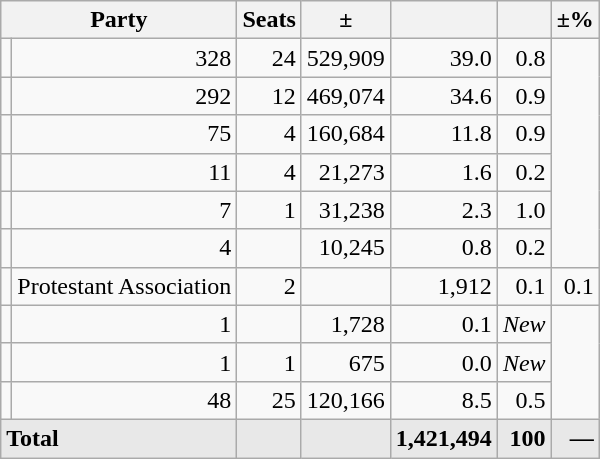<table class="wikitable">
<tr>
<th colspan="2" align="center">Party</th>
<th>Seats</th>
<th align="center">±</th>
<th></th>
<th></th>
<th align="center">±%</th>
</tr>
<tr>
<td></td>
<td align="right">328</td>
<td align="right"> 24</td>
<td align="right">529,909</td>
<td align="right">39.0</td>
<td align="right">0.8</td>
</tr>
<tr>
<td></td>
<td align="right">292</td>
<td align="right"> 12</td>
<td align="right">469,074</td>
<td align="right">34.6</td>
<td align="right">0.9</td>
</tr>
<tr>
<td></td>
<td align="right">75</td>
<td align="right"> 4</td>
<td align="right">160,684</td>
<td align="right">11.8</td>
<td align="right">0.9</td>
</tr>
<tr>
<td></td>
<td align="right">11</td>
<td align="right"> 4</td>
<td align="right">21,273</td>
<td align="right">1.6</td>
<td align="right">0.2</td>
</tr>
<tr>
<td></td>
<td align="right">7</td>
<td align="right"> 1</td>
<td align="right">31,238</td>
<td align="right">2.3</td>
<td align="right">1.0</td>
</tr>
<tr>
<td></td>
<td align="right">4</td>
<td align="right"></td>
<td align="right">10,245</td>
<td align="right">0.8</td>
<td align="right">0.2</td>
</tr>
<tr>
<td></td>
<td>Protestant Association</td>
<td align="right">2</td>
<td align="right"></td>
<td align="right">1,912</td>
<td align="right">0.1</td>
<td align="right">0.1</td>
</tr>
<tr>
<td></td>
<td align="right">1</td>
<td align="right"></td>
<td align="right">1,728</td>
<td align="right">0.1</td>
<td align="right"><em>New</em></td>
</tr>
<tr>
<td></td>
<td align="right">1</td>
<td align="right"> 1</td>
<td align="right">675</td>
<td align="right">0.0</td>
<td align="right"><em>New</em></td>
</tr>
<tr>
<td></td>
<td align="right">48</td>
<td align="right"> 25</td>
<td align="right">120,166</td>
<td align="right">8.5</td>
<td align="right">0.5</td>
</tr>
<tr style="font-weight:bold; background:rgb(232,232,232);">
<td colspan="2">Total</td>
<td align="right"></td>
<td align="right"></td>
<td align="right">1,421,494</td>
<td align="right">100</td>
<td align="right">—</td>
</tr>
</table>
